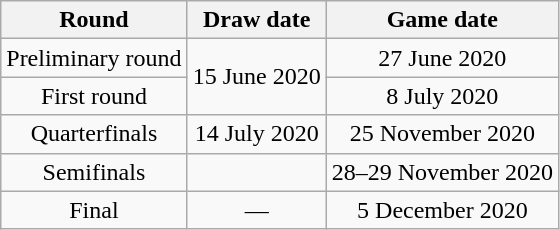<table class="wikitable" style="text-align:center">
<tr>
<th>Round</th>
<th>Draw date</th>
<th>Game date</th>
</tr>
<tr>
<td>Preliminary round</td>
<td rowspan=2>15 June 2020</td>
<td>27 June 2020</td>
</tr>
<tr>
<td>First round</td>
<td>8 July 2020</td>
</tr>
<tr>
<td>Quarterfinals</td>
<td>14 July 2020</td>
<td>25 November 2020</td>
</tr>
<tr>
<td>Semifinals</td>
<td></td>
<td>28–29 November 2020</td>
</tr>
<tr>
<td>Final</td>
<td>—</td>
<td>5 December 2020</td>
</tr>
</table>
